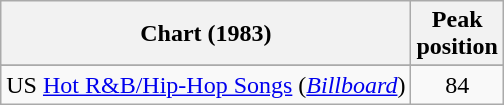<table class="wikitable">
<tr>
<th>Chart (1983)</th>
<th>Peak<br>position</th>
</tr>
<tr>
</tr>
<tr>
<td>US <a href='#'>Hot R&B/Hip-Hop Songs</a> (<em><a href='#'>Billboard</a></em>)</td>
<td align="center">84</td>
</tr>
</table>
